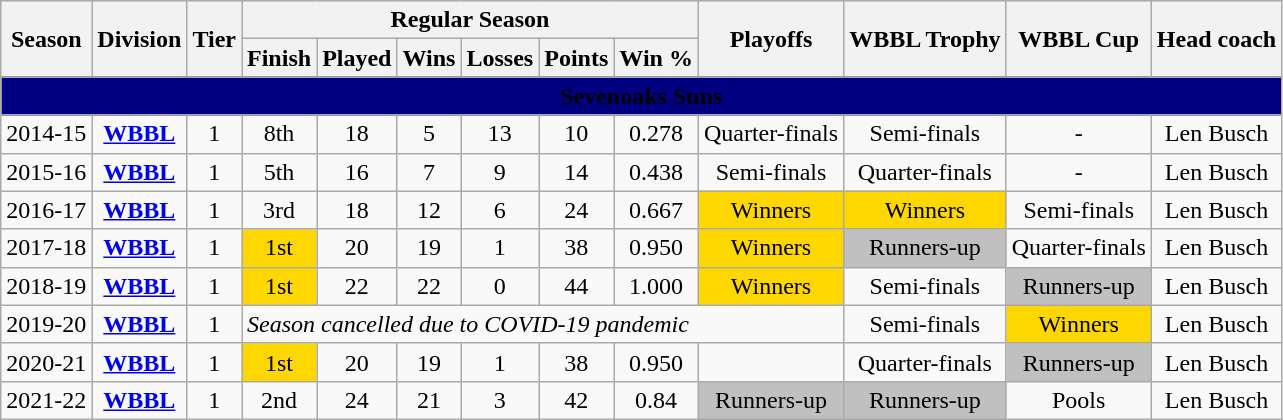<table class="wikitable" style="font-size:100%;">
<tr bgcolor="#efefef">
<th rowspan="2">Season</th>
<th rowspan="2">Division</th>
<th rowspan="2">Tier</th>
<th colspan="6">Regular Season</th>
<th rowspan="2">Playoffs</th>
<th rowspan="2">WBBL Trophy</th>
<th rowspan="2">WBBL Cup</th>
<th rowspan="2">Head coach</th>
</tr>
<tr>
<th>Finish</th>
<th>Played</th>
<th>Wins</th>
<th>Losses</th>
<th>Points</th>
<th>Win %</th>
</tr>
<tr>
<td colspan="13" align=center bgcolor="navy"><span><strong>Sevenoaks Suns</strong></span></td>
</tr>
<tr>
<td style="text-align:center;">2014-15</td>
<td style="text-align:center;"><strong><a href='#'>WBBL</a></strong></td>
<td style="text-align:center;">1</td>
<td style="text-align:center;">8th</td>
<td style="text-align:center;">18</td>
<td style="text-align:center;">5</td>
<td style="text-align:center;">13</td>
<td style="text-align:center;">10</td>
<td style="text-align:center;">0.278</td>
<td style="text-align:center;">Quarter-finals</td>
<td style="text-align:center;">Semi-finals</td>
<td style="text-align:center;">-</td>
<td style="text-align:center;">Len Busch</td>
</tr>
<tr>
<td style="text-align:center;">2015-16</td>
<td style="text-align:center;"><strong><a href='#'>WBBL</a></strong></td>
<td style="text-align:center;">1</td>
<td style="text-align:center;">5th</td>
<td style="text-align:center;">16</td>
<td style="text-align:center;">7</td>
<td style="text-align:center;">9</td>
<td style="text-align:center;">14</td>
<td style="text-align:center;">0.438</td>
<td style="text-align:center;">Semi-finals</td>
<td style="text-align:center;">Quarter-finals</td>
<td style="text-align:center;">-</td>
<td style="text-align:center;">Len Busch</td>
</tr>
<tr>
<td style="text-align:center;">2016-17</td>
<td style="text-align:center;"><strong><a href='#'>WBBL</a></strong></td>
<td style="text-align:center;">1</td>
<td style="text-align:center;">3rd</td>
<td style="text-align:center;">18</td>
<td style="text-align:center;">12</td>
<td style="text-align:center;">6</td>
<td style="text-align:center;">24</td>
<td style="text-align:center;">0.667</td>
<td style="text-align:center;"bgcolor=gold>Winners</td>
<td style="text-align:center;"bgcolor=gold>Winners</td>
<td style="text-align:center;">Semi-finals</td>
<td style="text-align:center;">Len Busch</td>
</tr>
<tr>
<td style="text-align:center;">2017-18</td>
<td style="text-align:center;"><strong><a href='#'>WBBL</a></strong></td>
<td style="text-align:center;">1</td>
<td style="text-align:center;"bgcolor=gold>1st</td>
<td style="text-align:center;">20</td>
<td style="text-align:center;">19</td>
<td style="text-align:center;">1</td>
<td style="text-align:center;">38</td>
<td style="text-align:center;">0.950</td>
<td style="text-align:center;"bgcolor=gold>Winners</td>
<td style="text-align:center;"bgcolor=silver>Runners-up</td>
<td style="text-align:center;">Quarter-finals</td>
<td style="text-align:center;">Len Busch</td>
</tr>
<tr>
<td style="text-align:center;">2018-19</td>
<td style="text-align:center;"><strong><a href='#'>WBBL</a></strong></td>
<td style="text-align:center;">1</td>
<td style="text-align:center;"bgcolor=gold>1st</td>
<td style="text-align:center;">22</td>
<td style="text-align:center;">22</td>
<td style="text-align:center;">0</td>
<td style="text-align:center;">44</td>
<td style="text-align:center;">1.000</td>
<td style="text-align:center;"bgcolor=gold>Winners</td>
<td style="text-align:center;">Semi-finals</td>
<td style="text-align:center;"bgcolor=silver>Runners-up</td>
<td style="text-align:center;">Len Busch</td>
</tr>
<tr>
<td style="text-align:center;">2019-20</td>
<td style="text-align:center;"><strong><a href='#'>WBBL</a></strong></td>
<td style="text-align:center;">1</td>
<td colspan=7><em>Season cancelled due to COVID-19 pandemic</em></td>
<td style="text-align:center;">Semi-finals</td>
<td style="text-align:center;"bgcolor=gold>Winners</td>
<td style="text-align:center;">Len Busch</td>
</tr>
<tr>
<td style="text-align:center;">2020-21</td>
<td style="text-align:center;"><strong><a href='#'>WBBL</a></strong></td>
<td style="text-align:center;">1</td>
<td style="text-align:center;"bgcolor=gold>1st</td>
<td style="text-align:center;">20</td>
<td style="text-align:center;">19</td>
<td style="text-align:center;">1</td>
<td style="text-align:center;">38</td>
<td style="text-align:center;">0.950</td>
<td style="text-align:center;"></td>
<td style="text-align:center;">Quarter-finals</td>
<td style="text-align:center;"bgcolor=silver>Runners-up</td>
<td style="text-align:center;">Len Busch</td>
</tr>
<tr>
<td style="text-align:center;">2021-22</td>
<td style="text-align:center;"><strong><a href='#'>WBBL</a></strong></td>
<td style="text-align:center;">1</td>
<td style="text-align:center;">2nd</td>
<td style="text-align:center;">24</td>
<td style="text-align:center;">21</td>
<td style="text-align:center;">3</td>
<td style="text-align:center;">42</td>
<td style="text-align:center;">0.84</td>
<td style="text-align:center;"bgcolor=silver>Runners-up</td>
<td style="text-align:center;"bgcolor=silver>Runners-up</td>
<td style="text-align:center;">Pools</td>
<td style="text-align:center;">Len Busch</td>
</tr>
</table>
